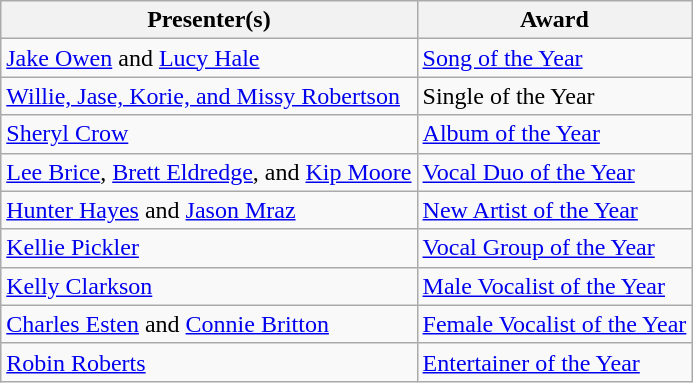<table class="wikitable">
<tr>
<th>Presenter(s)</th>
<th>Award</th>
</tr>
<tr>
<td><a href='#'>Jake Owen</a> and <a href='#'>Lucy Hale</a></td>
<td><a href='#'>Song of the Year</a></td>
</tr>
<tr>
<td><a href='#'>Willie, Jase, Korie, and Missy Robertson</a></td>
<td>Single of the Year</td>
</tr>
<tr>
<td><a href='#'>Sheryl Crow</a></td>
<td><a href='#'>Album of the Year</a></td>
</tr>
<tr>
<td><a href='#'>Lee Brice</a>, <a href='#'>Brett Eldredge</a>, and <a href='#'>Kip Moore</a></td>
<td><a href='#'>Vocal Duo of the Year</a></td>
</tr>
<tr>
<td><a href='#'>Hunter Hayes</a> and <a href='#'>Jason Mraz</a></td>
<td><a href='#'>New Artist of the Year</a></td>
</tr>
<tr>
<td><a href='#'>Kellie Pickler</a></td>
<td><a href='#'>Vocal Group of the Year</a></td>
</tr>
<tr>
<td><a href='#'>Kelly Clarkson</a></td>
<td><a href='#'>Male Vocalist of the Year</a></td>
</tr>
<tr>
<td><a href='#'>Charles Esten</a> and <a href='#'>Connie Britton</a></td>
<td><a href='#'>Female Vocalist of the Year</a></td>
</tr>
<tr>
<td><a href='#'>Robin Roberts</a></td>
<td><a href='#'>Entertainer of the Year</a></td>
</tr>
</table>
